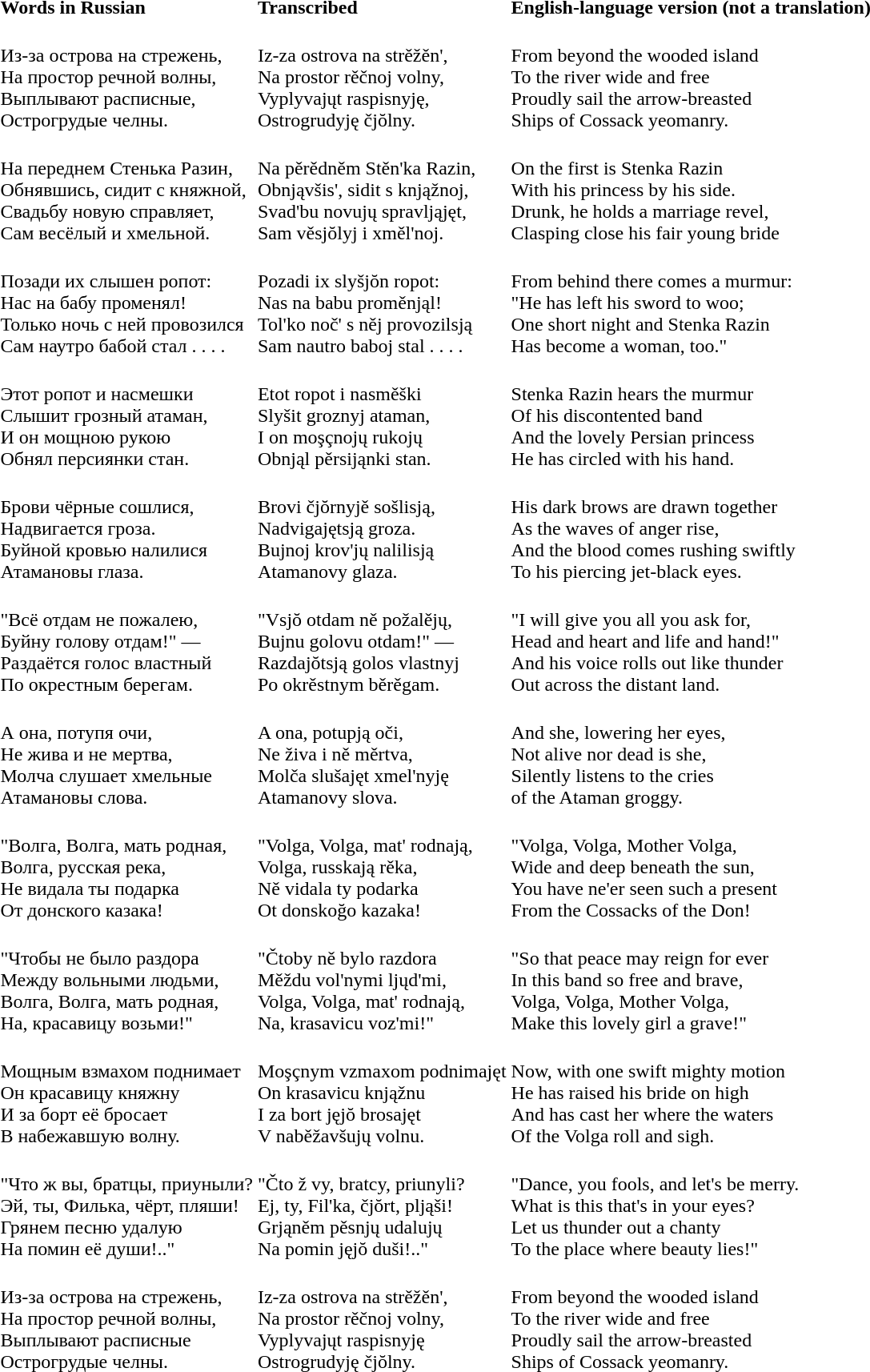<table valign=top>
<tr>
<td><strong>Words in Russian</strong></td>
<td><strong>Transcribed</strong></td>
<td><strong>English-language version (not a translation)</strong></td>
</tr>
<tr>
<td><br>Из-за острова на стрежень,<br>	 
На простор речной волны,<br>	 
Выплывают расписные,<br>	 
Острогрудые челны.<br></td>
<td><br>Iz-za ostrova na strěžěn',<br>	 
Na prostor rěčnoj volny,<br>	 
Vyplyvajųt raspisnyję,<br>	 
Ostrogrudyję čjŏlny.<br></td>
<td><br>From beyond the wooded island<br>
To the river wide and free<br>
Proudly sail the arrow-breasted<br>
Ships of Cossack yeomanry.<br></td>
</tr>
<tr>
<td><br>На переднем Стенька Разин,<br>	 
Обнявшись, сидит с княжной,<br>	 
Свадьбу новую справляет,<br>	 
Сам весёлый и хмельной.<br></td>
<td><br>Na pěrědněm Stěn'ka Razin,<br>	 
Obnjąvšis', sidit s knjąžnoj,<br>	 
Svad'bu novujų spravljąjęt,<br>	 
Sam věsjŏlyj i xměl'noj.<br></td>
<td><br>On the first is Stenka Razin<br>
With his princess by his side.<br>
Drunk, he holds a marriage revel,<br>
Clasping close his fair young bride<br></td>
</tr>
<tr>
<td><br>Позади их слышен ропот:<br>	 
Нас на бабу променял!<br>	 
Только ночь с ней провозился<br>	 
Сам наутро бабой стал . . . .<br></td>
<td><br>Pozadi ix slyšjŏn ropot:<br>
Nas na babu proměnjąl!<br> 
Tol'ko noč' s něj provozilsją<br>
Sam nautro baboj stal . . . .<br></td>
<td><br>From behind there comes a murmur:<br>
"He has left his sword to woo;<br>
One short night and Stenka Razin<br>
Has become a woman, too."<br></td>
</tr>
<tr>
<td><br>Этот ропот и насмешки<br>	 
Слышит грозный атаман,<br>	 
И он мощною рукою<br>	 
Обнял персиянки стан.<br></td>
<td><br>Etot ropot i nasměški<br>	 
Slyšit groznyj ataman,<br>	 
I on moşçnojų rukojų<br>	 
Obnjąl pěrsijąnki stan.<br></td>
<td><br>Stenka Razin hears the murmur<br>
Of his discontented band<br>
And the lovely Persian princess<br>
He has circled with his hand.<br></td>
</tr>
<tr>
<td><br>Брови чёрные сошлися,<br>	 
Надвигается гроза.<br>	 
Буйной кровью налилися<br>	 
Атамановы глаза.<br></td>
<td><br>Brovi čjŏrnyjě sošlisją,<br>	 
Nadvigajętsją groza.<br>	 
Bujnoj krov'jų nalilisją<br>	 
Atamanovy glaza.<br></td>
<td><br>His dark brows are drawn together<br>
As the waves of anger rise,<br>
And the blood comes rushing swiftly<br>
To his piercing jet-black eyes.<br></td>
</tr>
<tr>
<td><br>"Всё отдам не пожалею,<br>	 
Буйну голову отдам!" —<br>	 
Раздаётся голос властный<br>	 
По окрестным берегам.<br></td>
<td><br>"Vsjŏ otdam ně požalějų,<br>	 
Bujnu golovu otdam!" —<br>	 
Razdajŏtsją golos vlastnyj<br>	 
Po okrěstnym běrěgam.<br></td>
<td><br>"I will give you all you ask for,<br>
Head and heart and life and hand!"<br>
And his voice rolls out like thunder<br>
Out across the distant land.<br></td>
</tr>
<tr>
<td><br>А она, потупя очи,<br>
Не жива и не мертва,<br>
Молча слушает хмельные<br>
Атамановы слова.<br></td>
<td><br>A ona, potupją oči,<br>
Ne živa i ně měrtva,<br>
Molča slušajęt xmel'nyję<br>
Atamanovy slova.<br></td>
<td><br>And she, lowering her eyes,<br>
Not alive nor dead is she,<br>
Silently listens to the cries<br>
of the Ataman groggy.<br></td>
</tr>
<tr>
<td><br>"Волга, Волга, мать родная,<br>	 
Волга, русская река,<br>	 
Не видала ты подарка<br>	 
От донского казака!<br></td>
<td><br>"Volga, Volga, mat' rodnają,<br>	 
Volga, russkają rěka,<br>	 
Ně vidala ty podarka<br>	 
Ot donskoğo kazaka!<br></td>
<td><br>"Volga, Volga, Mother Volga,<br>
Wide and deep beneath the sun,<br>
You have ne'er seen such a present<br>
From the Cossacks of the Don!<br></td>
</tr>
<tr>
<td><br>"Чтобы не было раздора<br>	 
Между вольными людьми,<br>	 
Волга, Волга, мать родная,<br>	 
На, красавицу возьми!"<br></td>
<td><br>"Čtoby ně bylo razdora<br>	 
Měždu vol'nymi ljųd'mi,<br>	 
Volga, Volga, mat' rodnają,<br>	 
Na, krasavicu voz'mi!"<br></td>
<td><br>"So that peace may reign for ever<br>
In this band so free and brave,<br>
Volga, Volga, Mother Volga,<br>
Make this lovely girl a grave!"<br></td>
</tr>
<tr>
<td><br>Мощным взмахом поднимает<br>	 
Он красавицу княжну<br>	 
И за борт её бросает<br>	 
В набежавшую волну.<br></td>
<td><br>Moşçnym vzmaxom podnimajęt<br>
On krasavicu knjąžnu<br>	 
I za bort jęjŏ brosajęt<br>	 
V naběžavšujų volnu.<br></td>
<td><br>Now, with one swift mighty motion<br>
He has raised his bride on high<br>
And has cast her where the waters<br>
Of the Volga roll and sigh.<br></td>
</tr>
<tr>
<td><br>"Что ж вы, братцы, приуныли?<br>	 
Эй, ты, Филька, чёрт, пляши!<br>	 
Грянем песню удалую<br>	 
На помин её души!.."<br></td>
<td><br>"Čto ž vy, bratcy, priunyli?<br>	 
Ej, ty, Fil'ka, čjŏrt, pljąši!<br>	 
Grjąněm pěsnjų udalujų<br>	 
Na pomin jęjŏ duši!.."<br></td>
<td><br>"Dance, you fools, and let's be merry.<br>
What is this that's in your eyes?<br>
Let us thunder out a chanty<br>
To the place where beauty lies!"<br></td>
</tr>
<tr>
<td><br>Из-за острова на стрежень,<br>	 
На простор речной волны,<br>	 
Выплывают расписные<br>	 
Острогрудые челны.<br></td>
<td><br>Iz-za ostrova na strěžěn',<br>	 
Na prostor rěčnoj volny,<br>	 
Vyplyvajųt raspisnyję<br>	 
Ostrogrudyję čjŏlny.<br></td>
<td><br>From beyond the wooded island<br>
To the river wide and free<br>
Proudly sail the arrow-breasted<br>
Ships of Cossack yeomanry.<br></td>
</tr>
</table>
